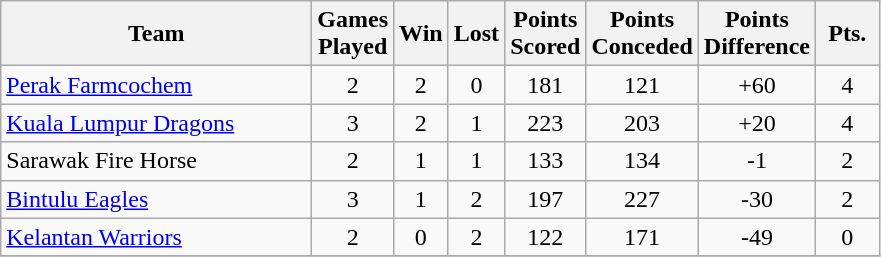<table class="wikitable" style="text-align:center">
<tr>
<th width=200>Team</th>
<th width=25>Games Played</th>
<th width=25>Win</th>
<th width=25>Lost</th>
<th width=25>Points Scored</th>
<th width=25>Points Conceded</th>
<th width=25>Points Difference</th>
<th width=35>Pts.</th>
</tr>
<tr>
<td align=left> <a href='#'>Perak Farmcochem</a></td>
<td>2</td>
<td>2</td>
<td>0</td>
<td>181</td>
<td>121</td>
<td>+60</td>
<td>4</td>
</tr>
<tr>
<td align=left> <a href='#'>Kuala Lumpur Dragons</a></td>
<td>3</td>
<td>2</td>
<td>1</td>
<td>223</td>
<td>203</td>
<td>+20</td>
<td>4</td>
</tr>
<tr>
<td align=left> Sarawak Fire Horse</td>
<td>2</td>
<td>1</td>
<td>1</td>
<td>133</td>
<td>134</td>
<td>-1</td>
<td>2</td>
</tr>
<tr>
<td align=left> <a href='#'>Bintulu Eagles</a></td>
<td>3</td>
<td>1</td>
<td>2</td>
<td>197</td>
<td>227</td>
<td>-30</td>
<td>2</td>
</tr>
<tr>
<td align=left> <a href='#'>Kelantan Warriors</a></td>
<td>2</td>
<td>0</td>
<td>2</td>
<td>122</td>
<td>171</td>
<td>-49</td>
<td>0</td>
</tr>
<tr>
</tr>
</table>
